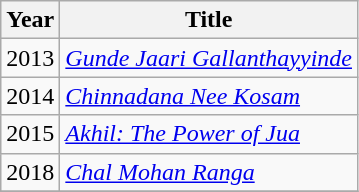<table class="wikitable sortable">
<tr>
<th>Year</th>
<th>Title</th>
</tr>
<tr>
<td>2013</td>
<td><em><a href='#'>Gunde Jaari Gallanthayyinde</a></em></td>
</tr>
<tr>
<td>2014</td>
<td><em><a href='#'>Chinnadana Nee Kosam</a></em></td>
</tr>
<tr>
<td>2015</td>
<td><em><a href='#'>Akhil: The Power of Jua</a></em></td>
</tr>
<tr>
<td>2018</td>
<td><em><a href='#'>Chal Mohan Ranga</a></em></td>
</tr>
<tr>
</tr>
</table>
